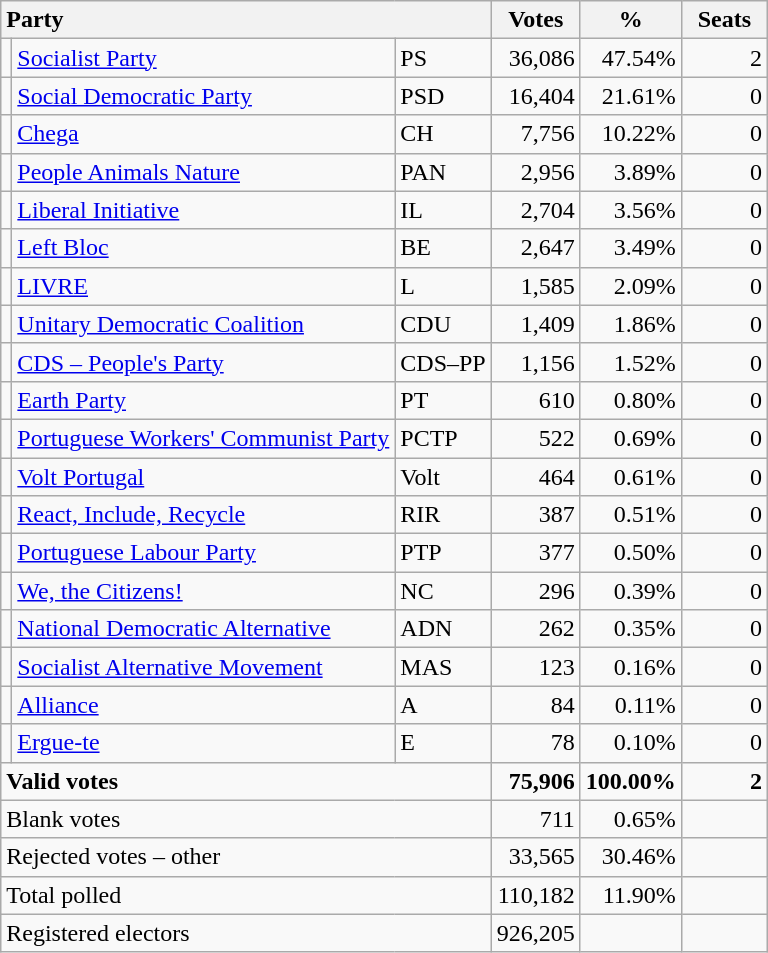<table class="wikitable" border="1" style="text-align:right;">
<tr>
<th style="text-align:left;" colspan=3>Party</th>
<th align=center width="50">Votes</th>
<th align=center width="50">%</th>
<th align=center width="50">Seats</th>
</tr>
<tr>
<td></td>
<td align=left><a href='#'>Socialist Party</a></td>
<td align=left>PS</td>
<td>36,086</td>
<td>47.54%</td>
<td>2</td>
</tr>
<tr>
<td></td>
<td align=left><a href='#'>Social Democratic Party</a></td>
<td align=left>PSD</td>
<td>16,404</td>
<td>21.61%</td>
<td>0</td>
</tr>
<tr>
<td></td>
<td align=left><a href='#'>Chega</a></td>
<td align=left>CH</td>
<td>7,756</td>
<td>10.22%</td>
<td>0</td>
</tr>
<tr>
<td></td>
<td align=left><a href='#'>People Animals Nature</a></td>
<td align=left>PAN</td>
<td>2,956</td>
<td>3.89%</td>
<td>0</td>
</tr>
<tr>
<td></td>
<td align=left><a href='#'>Liberal Initiative</a></td>
<td align=left>IL</td>
<td>2,704</td>
<td>3.56%</td>
<td>0</td>
</tr>
<tr>
<td></td>
<td align=left><a href='#'>Left Bloc</a></td>
<td align=left>BE</td>
<td>2,647</td>
<td>3.49%</td>
<td>0</td>
</tr>
<tr>
<td></td>
<td align=left><a href='#'>LIVRE</a></td>
<td align=left>L</td>
<td>1,585</td>
<td>2.09%</td>
<td>0</td>
</tr>
<tr>
<td></td>
<td align=left style="white-space: nowrap;"><a href='#'>Unitary Democratic Coalition</a></td>
<td align=left>CDU</td>
<td>1,409</td>
<td>1.86%</td>
<td>0</td>
</tr>
<tr>
<td></td>
<td align=left><a href='#'>CDS – People's Party</a></td>
<td align=left style="white-space: nowrap;">CDS–PP</td>
<td>1,156</td>
<td>1.52%</td>
<td>0</td>
</tr>
<tr>
<td></td>
<td align=left><a href='#'>Earth Party</a></td>
<td align=left>PT</td>
<td>610</td>
<td>0.80%</td>
<td>0</td>
</tr>
<tr>
<td></td>
<td align=left><a href='#'>Portuguese Workers' Communist Party</a></td>
<td align=left>PCTP</td>
<td>522</td>
<td>0.69%</td>
<td>0</td>
</tr>
<tr>
<td></td>
<td align=left><a href='#'>Volt Portugal</a></td>
<td align=left>Volt</td>
<td>464</td>
<td>0.61%</td>
<td>0</td>
</tr>
<tr>
<td></td>
<td align=left><a href='#'>React, Include, Recycle</a></td>
<td align=left>RIR</td>
<td>387</td>
<td>0.51%</td>
<td>0</td>
</tr>
<tr>
<td></td>
<td align=left><a href='#'>Portuguese Labour Party</a></td>
<td align=left>PTP</td>
<td>377</td>
<td>0.50%</td>
<td>0</td>
</tr>
<tr>
<td></td>
<td align=left><a href='#'>We, the Citizens!</a></td>
<td align=left>NC</td>
<td>296</td>
<td>0.39%</td>
<td>0</td>
</tr>
<tr>
<td></td>
<td align=left><a href='#'>National Democratic Alternative</a></td>
<td align=left>ADN</td>
<td>262</td>
<td>0.35%</td>
<td>0</td>
</tr>
<tr>
<td></td>
<td align=left><a href='#'>Socialist Alternative Movement</a></td>
<td align=left>MAS</td>
<td>123</td>
<td>0.16%</td>
<td>0</td>
</tr>
<tr>
<td></td>
<td align=left><a href='#'>Alliance</a></td>
<td align=left>A</td>
<td>84</td>
<td>0.11%</td>
<td>0</td>
</tr>
<tr>
<td></td>
<td align=left><a href='#'>Ergue-te</a></td>
<td align=left>E</td>
<td>78</td>
<td>0.10%</td>
<td>0</td>
</tr>
<tr style="font-weight:bold">
<td align=left colspan=3>Valid votes</td>
<td>75,906</td>
<td>100.00%</td>
<td>2</td>
</tr>
<tr>
<td align=left colspan=3>Blank votes</td>
<td>711</td>
<td>0.65%</td>
<td></td>
</tr>
<tr>
<td align=left colspan=3>Rejected votes – other</td>
<td>33,565</td>
<td>30.46%</td>
<td></td>
</tr>
<tr>
<td align=left colspan=3>Total polled</td>
<td>110,182</td>
<td>11.90%</td>
<td></td>
</tr>
<tr>
<td align=left colspan=3>Registered electors</td>
<td>926,205</td>
<td></td>
<td></td>
</tr>
</table>
